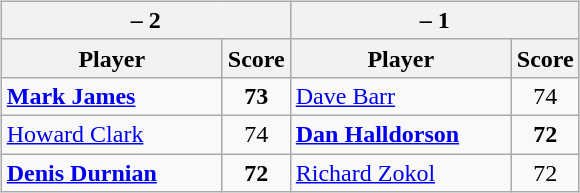<table>
<tr>
<td><br><table class=wikitable>
<tr>
<th colspan=2> – 2</th>
<th colspan=2> – 1</th>
</tr>
<tr>
<th width=140>Player</th>
<th>Score</th>
<th width=140>Player</th>
<th>Score</th>
</tr>
<tr>
<td><strong><a href='#'>Mark James</a></strong></td>
<td align=center><strong>73</strong></td>
<td><a href='#'>Dave Barr</a></td>
<td align=center>74</td>
</tr>
<tr>
<td><a href='#'>Howard Clark</a></td>
<td align=center>74</td>
<td><strong><a href='#'>Dan Halldorson</a></strong></td>
<td align=center><strong>72</strong></td>
</tr>
<tr>
<td><strong><a href='#'>Denis Durnian</a></strong></td>
<td align=center><strong>72</strong></td>
<td><a href='#'>Richard Zokol</a></td>
<td align=center>72</td>
</tr>
</table>
</td>
</tr>
</table>
